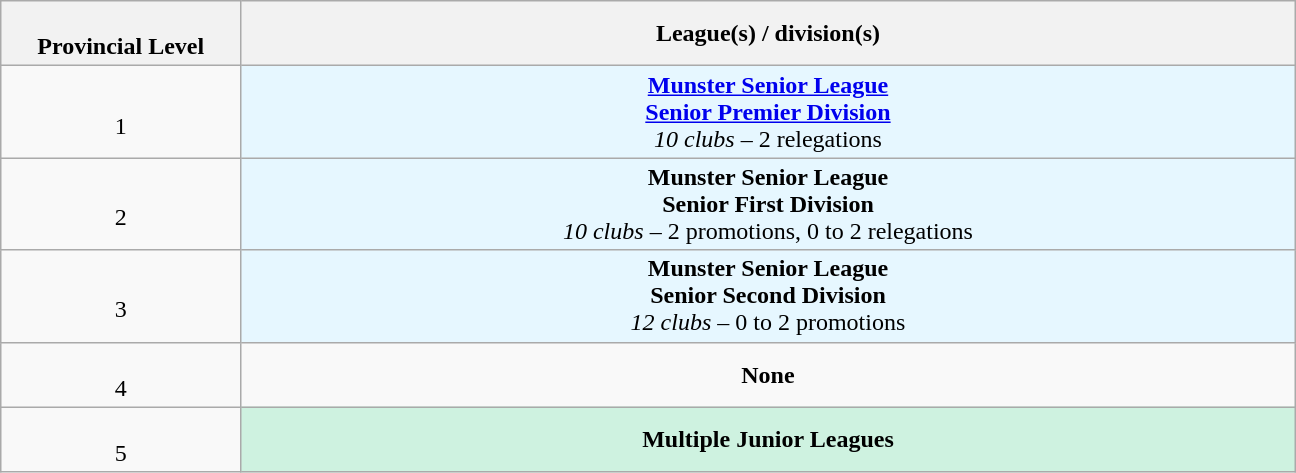<table class="wikitable" style="text-align: center; margin-right:25em;">
<tr>
<th colspan="1" width="4%"><br>Provincial Level</th>
<th>League(s) / division(s)</th>
</tr>
<tr>
<td colspan="1" width="4%"><br>1</td>
<td width="24%" style="background:#e6f7ff"><strong><a href='#'>Munster Senior League<br> Senior Premier Division</a></strong><br><em>10 clubs</em> – 2 relegations</td>
</tr>
<tr>
<td colspan="1" width="4%"><br>2</td>
<td width="24%" style="background:#e6f7ff"><strong>Munster Senior League<br> Senior First Division</strong><br><em>10 clubs</em> – 2 promotions, 0 to 2 relegations </td>
</tr>
<tr>
<td colspan="1" width="4%"><br>3</td>
<td width="24%" style="background:#e6f7ff"><strong>Munster Senior League<br> Senior Second Division</strong><br><em>12 clubs</em> – 0 to 2 promotions </td>
</tr>
<tr>
<td colspan="1" width="4%"><br>4</td>
<td width="24%"><strong>None</strong></td>
</tr>
<tr>
<td colspan="1" width="4%"><br>5</td>
<td width="24%" style="background:#CEF2E0"><strong>Multiple Junior Leagues</strong></td>
</tr>
</table>
